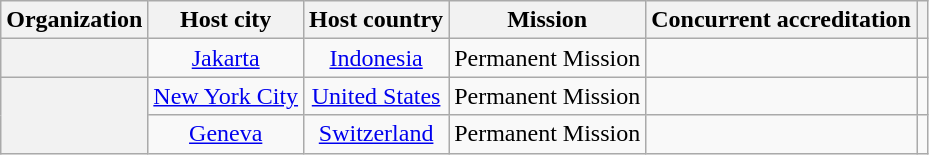<table class="wikitable plainrowheaders" style="text-align:center;">
<tr>
<th scope="col">Organization</th>
<th scope="col">Host city</th>
<th scope="col">Host country</th>
<th scope="col">Mission</th>
<th scope="col">Concurrent accreditation</th>
<th scope="col"></th>
</tr>
<tr>
<th scope="row"></th>
<td><a href='#'>Jakarta</a></td>
<td><a href='#'>Indonesia</a></td>
<td>Permanent Mission</td>
<td></td>
<td></td>
</tr>
<tr>
<th scope="row" rowspan="2"></th>
<td><a href='#'>New York City</a></td>
<td><a href='#'>United States</a></td>
<td>Permanent Mission</td>
<td></td>
<td></td>
</tr>
<tr>
<td><a href='#'>Geneva</a></td>
<td><a href='#'>Switzerland</a></td>
<td>Permanent Mission</td>
<td></td>
<td></td>
</tr>
</table>
